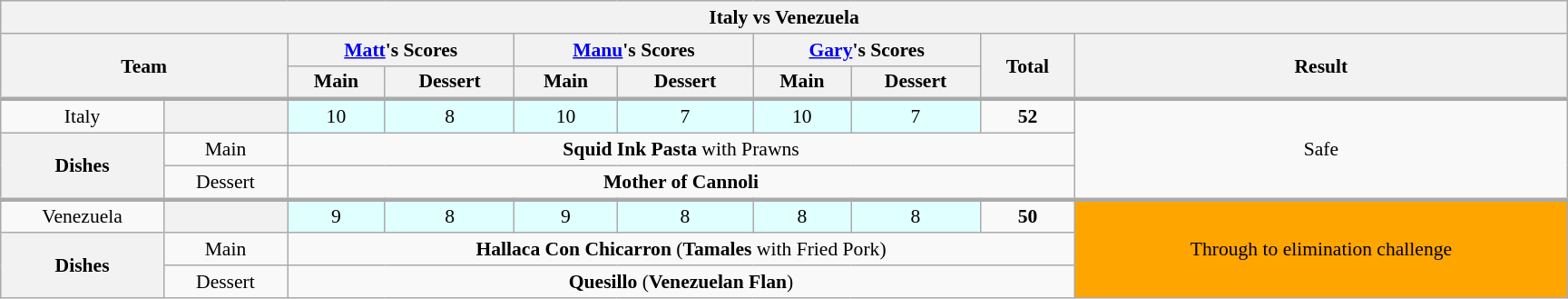<table class="wikitable plainrowheaders" style="text-align:center; font-size:90%; width:80em;">
<tr>
<th colspan="16" >Italy vs Venezuela</th>
</tr>
<tr>
<th rowspan="2" colspan="2">Team</th>
<th scope="col" colspan="2"><a href='#'>Matt</a>'s Scores</th>
<th scope="col" colspan="2"><a href='#'>Manu</a>'s Scores</th>
<th scope="col" colspan="2"><a href='#'>Gary</a>'s Scores</th>
<th scope="col" rowspan="2">Total<br><small></small></th>
<th scope="col" rowspan="2">Result</th>
</tr>
<tr>
<th scope="col">Main</th>
<th scope="col">Dessert</th>
<th scope="col">Main</th>
<th scope="col">Dessert</th>
<th scope="col">Main</th>
<th scope="col">Dessert</th>
</tr>
<tr style="border-top:3px solid #aaa;">
<td>Italy</td>
<th style="text-align:centre"></th>
<td bgcolor="#e0ffff">10</td>
<td bgcolor="#e0ffff">8</td>
<td bgcolor="#e0ffff">10</td>
<td bgcolor="#e0ffff">7</td>
<td bgcolor="#e0ffff">10</td>
<td bgcolor="#e0ffff">7</td>
<td><strong>52</strong></td>
<td rowspan="3">Safe</td>
</tr>
<tr>
<th rowspan="2">Dishes</th>
<td>Main</td>
<td colspan="7"><strong>Squid Ink Pasta</strong> with Prawns</td>
</tr>
<tr>
<td>Dessert</td>
<td colspan="7"><strong>Mother of Cannoli</strong></td>
</tr>
<tr style="border-top:3px solid #aaa;">
<td>Venezuela</td>
<th style="text-align:centre"></th>
<td bgcolor="#e0ffff">9</td>
<td bgcolor="#e0ffff">8</td>
<td bgcolor="#e0ffff">9</td>
<td bgcolor="#e0ffff">8</td>
<td bgcolor="#e0ffff">8</td>
<td bgcolor="#e0ffff">8</td>
<td><strong>50</strong></td>
<td style="background:orange" rowspan="3">Through to elimination challenge</td>
</tr>
<tr>
<th rowspan="2">Dishes</th>
<td>Main</td>
<td colspan="7"><strong>Hallaca Con Chicarron</strong> (<strong>Tamales</strong> with Fried Pork)</td>
</tr>
<tr>
<td>Dessert</td>
<td colspan="7"><strong>Quesillo</strong> (<strong>Venezuelan Flan</strong>)</td>
</tr>
</table>
